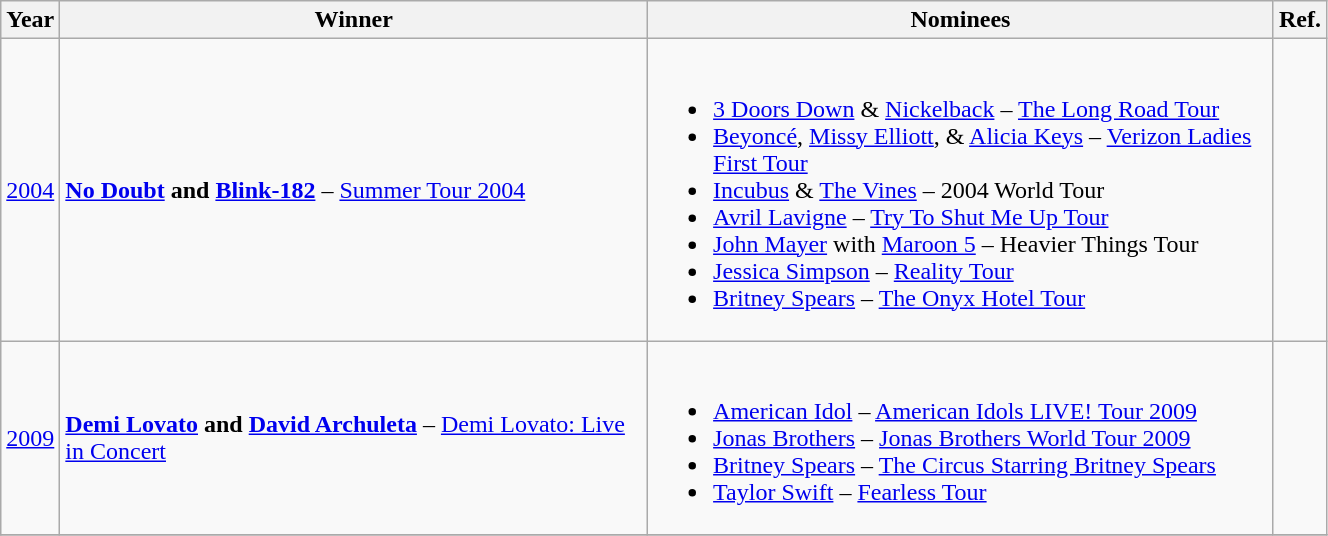<table class="wikitable" width=70%>
<tr>
<th>Year</th>
<th>Winner</th>
<th>Nominees</th>
<th>Ref.</th>
</tr>
<tr>
<td align="center"><a href='#'>2004</a></td>
<td><strong><a href='#'>No Doubt</a> and <a href='#'>Blink-182</a></strong> – <a href='#'>Summer Tour 2004</a></td>
<td><br><ul><li><a href='#'>3 Doors Down</a> & <a href='#'>Nickelback</a> – <a href='#'>The Long Road Tour</a></li><li><a href='#'>Beyoncé</a>, <a href='#'>Missy Elliott</a>, & <a href='#'>Alicia Keys</a> – <a href='#'>Verizon Ladies First Tour</a></li><li><a href='#'>Incubus</a> & <a href='#'>The Vines</a> – 2004 World Tour</li><li><a href='#'>Avril Lavigne</a> – <a href='#'>Try To Shut Me Up Tour</a></li><li><a href='#'>John Mayer</a> with <a href='#'>Maroon 5</a> – Heavier Things Tour</li><li><a href='#'>Jessica Simpson</a> – <a href='#'>Reality Tour</a></li><li><a href='#'>Britney Spears</a> – <a href='#'>The Onyx Hotel Tour</a></li></ul></td>
<td align="center"></td>
</tr>
<tr>
<td align="center"><a href='#'>2009</a></td>
<td><strong><a href='#'>Demi Lovato</a> and <a href='#'>David Archuleta</a></strong> – <a href='#'>Demi Lovato: Live in Concert</a></td>
<td><br><ul><li><a href='#'>American Idol</a> – <a href='#'>American Idols LIVE! Tour 2009</a></li><li><a href='#'>Jonas Brothers</a> – <a href='#'>Jonas Brothers World Tour 2009</a></li><li><a href='#'>Britney Spears</a> – <a href='#'>The Circus Starring Britney Spears</a></li><li><a href='#'>Taylor Swift</a> – <a href='#'>Fearless Tour</a></li></ul></td>
<td align="center"></td>
</tr>
<tr>
</tr>
</table>
